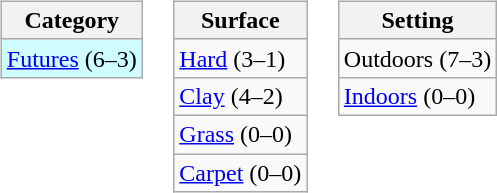<table>
<tr valign=top>
<td><br><table class="wikitable">
<tr>
<th>Category</th>
</tr>
<tr style="background:#cffcff">
<td><a href='#'>Futures</a> (6–3)</td>
</tr>
</table>
</td>
<td><br><table class=wikitable>
<tr>
<th>Surface</th>
</tr>
<tr>
<td><a href='#'>Hard</a> (3–1)</td>
</tr>
<tr>
<td><a href='#'>Clay</a> (4–2)</td>
</tr>
<tr>
<td><a href='#'>Grass</a> (0–0)</td>
</tr>
<tr>
<td><a href='#'>Carpet</a> (0–0)</td>
</tr>
</table>
</td>
<td><br><table class=wikitable>
<tr>
<th>Setting</th>
</tr>
<tr>
<td>Outdoors (7–3)</td>
</tr>
<tr>
<td><a href='#'>Indoors</a> (0–0)</td>
</tr>
</table>
</td>
</tr>
</table>
